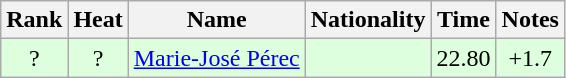<table class="wikitable sortable" style="text-align:center">
<tr>
<th>Rank</th>
<th>Heat</th>
<th>Name</th>
<th>Nationality</th>
<th>Time</th>
<th>Notes</th>
</tr>
<tr bgcolor=ddffdd>
<td>?</td>
<td>?</td>
<td align=left><a href='#'>Marie-José Pérec</a></td>
<td align=left></td>
<td>22.80</td>
<td>+1.7</td>
</tr>
</table>
